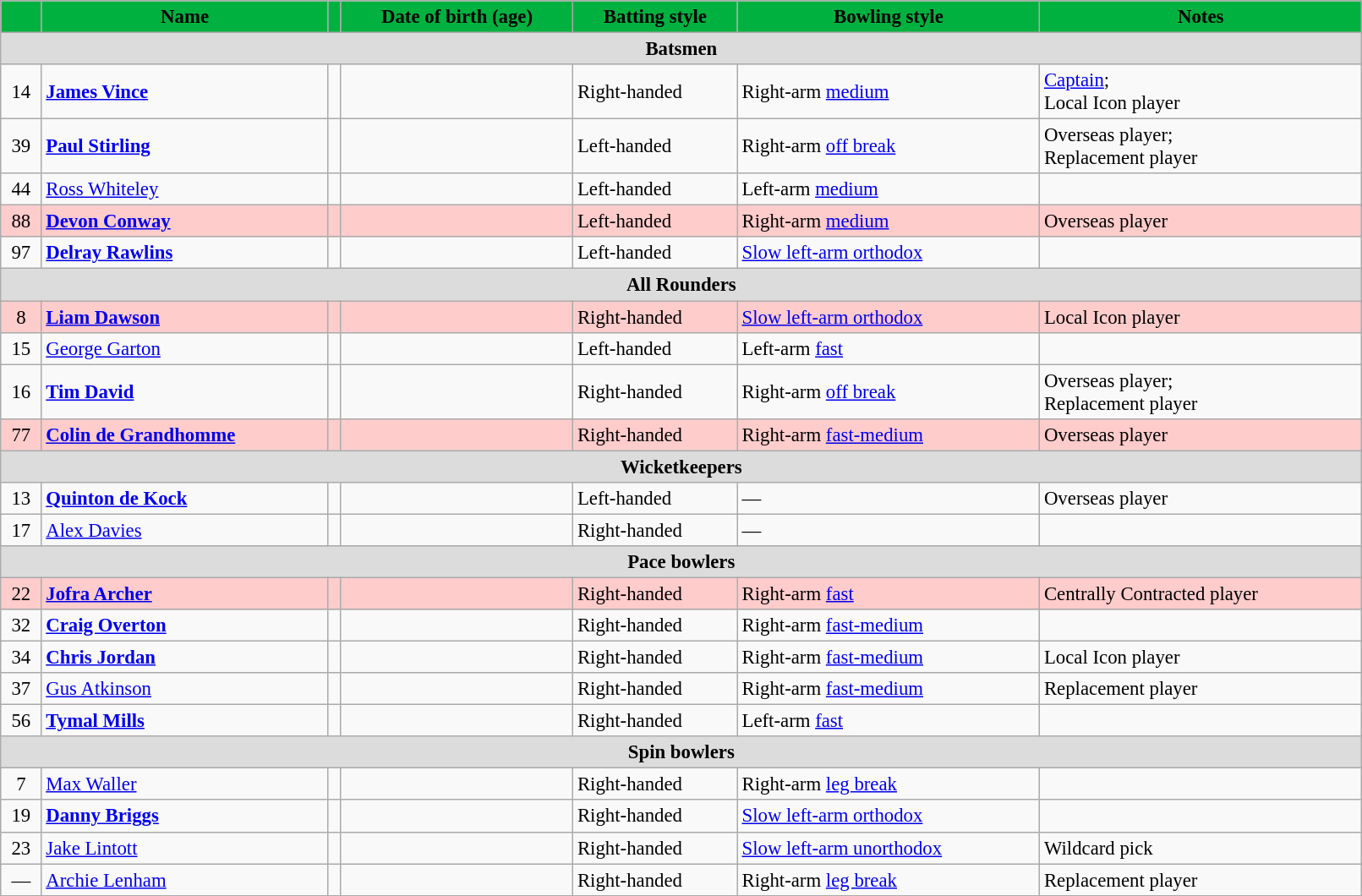<table class="wikitable" style="font-size:95%;" width="85%">
<tr>
<th style="background:#00B13F; color:black"></th>
<th style="background:#00B13F; color:black">Name</th>
<th style="background:#00B13F; color:black"></th>
<th style="background:#00B13F; color:black">Date of birth (age)</th>
<th style="background:#00B13F; color:black">Batting style</th>
<th style="background:#00B13F; color:black">Bowling style</th>
<th style="background:#00B13F; color:black">Notes</th>
</tr>
<tr>
<th colspan="7" style="background: #DCDCDC" align=right>Batsmen</th>
</tr>
<tr>
<td style="text-align:center">14</td>
<td><strong><a href='#'>James Vince</a></strong></td>
<td style="text-align:center"></td>
<td></td>
<td>Right-handed</td>
<td>Right-arm <a href='#'>medium</a></td>
<td><a href='#'>Captain</a>; <br>Local Icon player</td>
</tr>
<tr>
<td style="text-align:center">39</td>
<td><strong><a href='#'>Paul Stirling</a></strong></td>
<td style="text-align:center"></td>
<td></td>
<td>Left-handed</td>
<td>Right-arm <a href='#'>off break</a></td>
<td>Overseas player; <br> Replacement player</td>
</tr>
<tr>
<td style="text-align:center">44</td>
<td><a href='#'>Ross Whiteley</a></td>
<td style="text-align:center"></td>
<td></td>
<td>Left-handed</td>
<td>Left-arm <a href='#'>medium</a></td>
<td></td>
</tr>
<tr>
<td style="text-align:center; background:#FFCCCC">88</td>
<td style="background:#FFCCCC"><strong><a href='#'>Devon Conway</a></strong></td>
<td style="text-align:center; background:#FFCCCC"></td>
<td style="background:#FFCCCC"></td>
<td style="background:#FFCCCC">Left-handed</td>
<td style="background:#FFCCCC">Right-arm <a href='#'>medium</a></td>
<td style="background:#FFCCCC">Overseas player</td>
</tr>
<tr>
<td style="text-align:center">97</td>
<td><strong><a href='#'>Delray Rawlins</a></strong></td>
<td style="text-align:center"></td>
<td></td>
<td>Left-handed</td>
<td><a href='#'>Slow left-arm orthodox</a></td>
<td></td>
</tr>
<tr>
<th colspan="7" style="background: #DCDCDC" align=right>All Rounders</th>
</tr>
<tr>
<td style="text-align:center; background:#FFCCCC">8</td>
<td style="background:#FFCCCC"><strong><a href='#'>Liam Dawson</a></strong></td>
<td style="text-align:center; background:#FFCCCC"></td>
<td style="background:#FFCCCC"></td>
<td style="background:#FFCCCC">Right-handed</td>
<td style="background:#FFCCCC"><a href='#'>Slow left-arm orthodox</a></td>
<td style="background:#FFCCCC">Local Icon player</td>
</tr>
<tr>
<td style="text-align:center">15</td>
<td><a href='#'>George Garton</a></td>
<td style="text-align:center"></td>
<td></td>
<td>Left-handed</td>
<td>Left-arm <a href='#'>fast</a></td>
<td></td>
</tr>
<tr>
<td style="text-align:center">16</td>
<td><strong><a href='#'>Tim David</a></strong></td>
<td style="text-align:center"></td>
<td></td>
<td>Right-handed</td>
<td>Right-arm <a href='#'>off break</a></td>
<td>Overseas player; <br> Replacement player</td>
</tr>
<tr>
<td style="text-align:center; background:#FFCCCC">77</td>
<td style="background:#FFCCCC"><strong><a href='#'>Colin de Grandhomme</a></strong></td>
<td style="text-align:center; background:#FFCCCC"></td>
<td style="background:#FFCCCC"></td>
<td style="background:#FFCCCC">Right-handed</td>
<td style="background:#FFCCCC">Right-arm <a href='#'>fast-medium</a></td>
<td style="background:#FFCCCC">Overseas player</td>
</tr>
<tr>
<th colspan="7" style="background: #DCDCDC" align="right">Wicketkeepers</th>
</tr>
<tr>
<td style="text-align:center">13</td>
<td><strong><a href='#'>Quinton de Kock</a></strong></td>
<td style="text-align:center"></td>
<td></td>
<td>Left-handed</td>
<td>—</td>
<td>Overseas player</td>
</tr>
<tr>
<td style="text-align:center">17</td>
<td><a href='#'>Alex Davies</a></td>
<td style="text-align:center"></td>
<td></td>
<td>Right-handed</td>
<td>—</td>
<td></td>
</tr>
<tr>
<th colspan="7" style="background: #DCDCDC" align="right">Pace bowlers</th>
</tr>
<tr>
<td style="text-align:center; background:#FFCCCC">22</td>
<td style="background:#FFCCCC"><strong><a href='#'>Jofra Archer</a></strong></td>
<td style="text-align:center; background:#FFCCCC"></td>
<td style="background:#FFCCCC"></td>
<td style="background:#FFCCCC">Right-handed</td>
<td style="background:#FFCCCC">Right-arm <a href='#'>fast</a></td>
<td style="background:#FFCCCC">Centrally Contracted player</td>
</tr>
<tr>
<td style="text-align:center">32</td>
<td><strong><a href='#'>Craig Overton</a></strong></td>
<td style="text-align:center"></td>
<td></td>
<td>Right-handed</td>
<td>Right-arm <a href='#'>fast-medium</a></td>
<td></td>
</tr>
<tr>
<td style="text-align:center">34</td>
<td><strong><a href='#'>Chris Jordan</a></strong></td>
<td style="text-align:center"></td>
<td></td>
<td>Right-handed</td>
<td>Right-arm <a href='#'>fast-medium</a></td>
<td>Local Icon player</td>
</tr>
<tr>
<td style="text-align:center">37</td>
<td><a href='#'>Gus Atkinson</a></td>
<td style="text-align:center"></td>
<td></td>
<td>Right-handed</td>
<td>Right-arm <a href='#'>fast-medium</a></td>
<td>Replacement player</td>
</tr>
<tr>
<td style="text-align:center">56</td>
<td><strong><a href='#'>Tymal Mills</a></strong></td>
<td style="text-align:center"></td>
<td></td>
<td>Right-handed</td>
<td>Left-arm <a href='#'>fast</a></td>
<td></td>
</tr>
<tr>
<th colspan="7" style="background: #DCDCDC" align="right">Spin bowlers</th>
</tr>
<tr>
<td style="text-align:center">7</td>
<td><a href='#'>Max Waller</a></td>
<td style="text-align:center"></td>
<td></td>
<td>Right-handed</td>
<td>Right-arm <a href='#'>leg break</a></td>
<td></td>
</tr>
<tr>
<td style="text-align:center">19</td>
<td><strong><a href='#'>Danny Briggs</a></strong></td>
<td style="text-align:center"></td>
<td></td>
<td>Right-handed</td>
<td><a href='#'>Slow left-arm orthodox</a></td>
<td></td>
</tr>
<tr>
<td style="text-align:center">23</td>
<td><a href='#'>Jake Lintott</a></td>
<td style="text-align:center"></td>
<td></td>
<td>Right-handed</td>
<td><a href='#'>Slow left-arm unorthodox</a></td>
<td>Wildcard pick</td>
</tr>
<tr>
<td style="text-align:center">—</td>
<td><a href='#'>Archie Lenham</a></td>
<td style="text-align:center"></td>
<td></td>
<td>Right-handed</td>
<td>Right-arm <a href='#'>leg break</a></td>
<td>Replacement player</td>
</tr>
<tr>
</tr>
</table>
